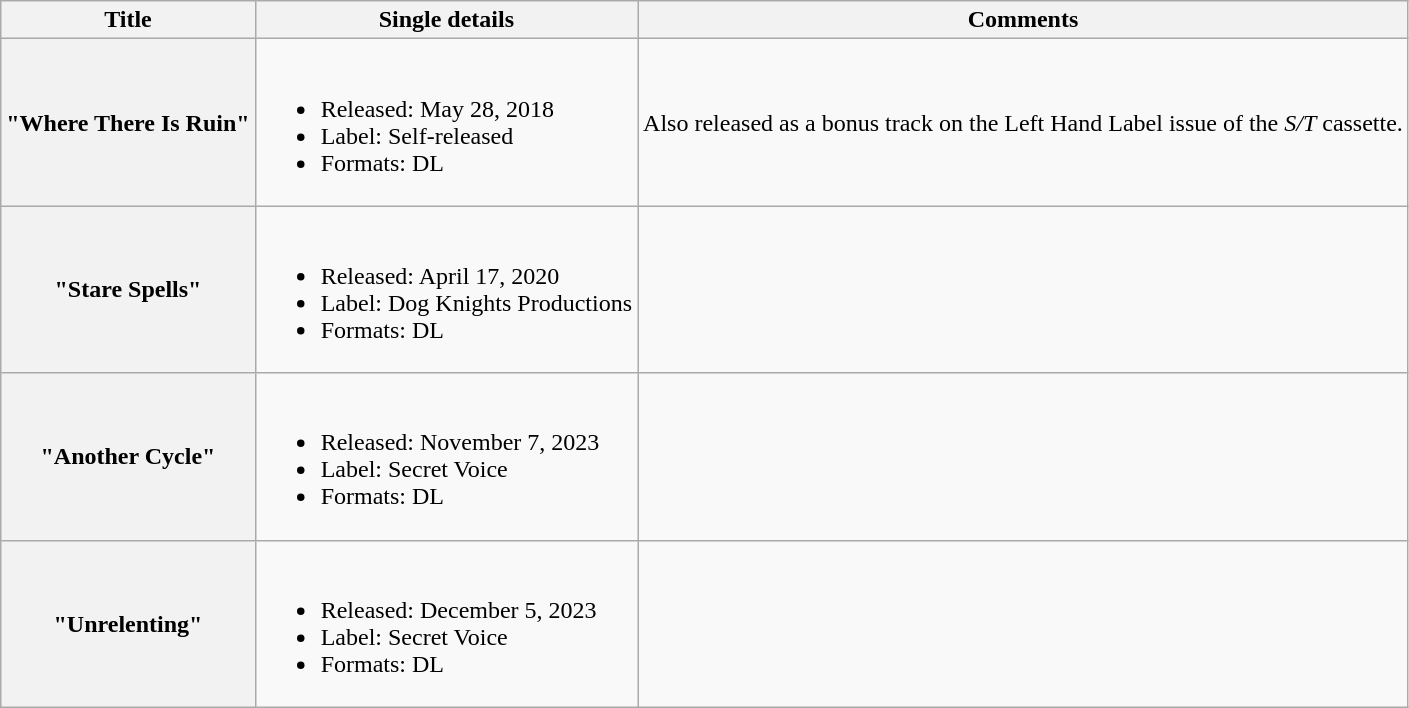<table class="wikitable plainrowheaders">
<tr>
<th scope="col">Title</th>
<th scope="col">Single details</th>
<th scope="col">Comments</th>
</tr>
<tr>
<th scope="row">"Where There Is Ruin"</th>
<td><br><ul><li>Released: May 28, 2018</li><li>Label: Self-released</li><li>Formats: DL</li></ul></td>
<td>Also released as a bonus track on the Left Hand Label issue of the <em>S/T</em> cassette.</td>
</tr>
<tr>
<th scope="row">"Stare Spells"</th>
<td><br><ul><li>Released: April 17, 2020</li><li>Label: Dog Knights Productions</li><li>Formats: DL</li></ul></td>
<td></td>
</tr>
<tr>
<th scope="row">"Another Cycle"</th>
<td><br><ul><li>Released: November 7, 2023</li><li>Label: Secret Voice</li><li>Formats: DL</li></ul></td>
<td></td>
</tr>
<tr>
<th scope="row">"Unrelenting"</th>
<td><br><ul><li>Released: December 5, 2023</li><li>Label: Secret Voice</li><li>Formats: DL</li></ul></td>
<td></td>
</tr>
</table>
